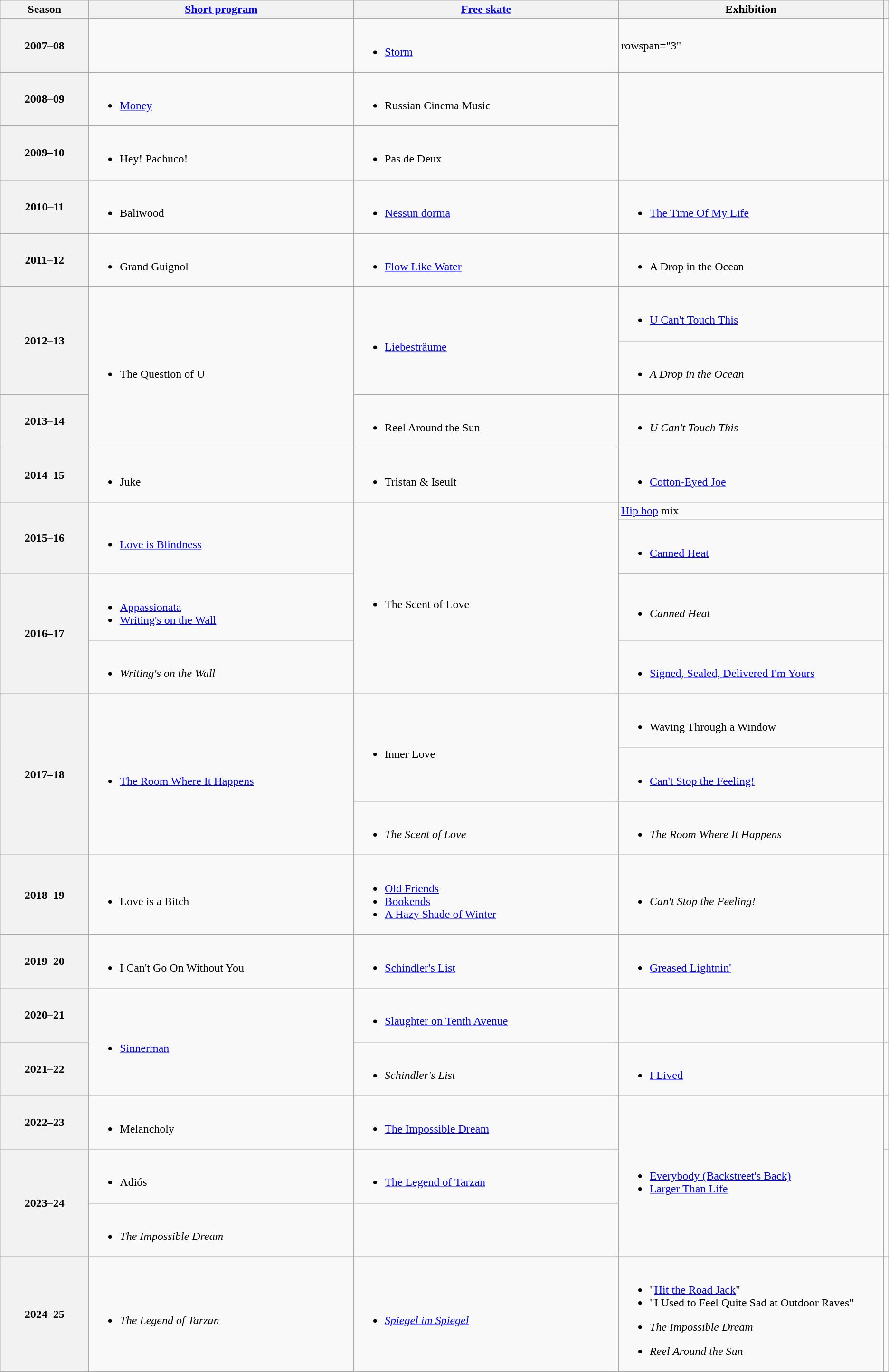<table class="wikitable unsortable" style="text-align:left">
<tr>
<th scope="col" style="text-align:center; width:10%">Season</th>
<th scope="col" style="text-align:center; width:30%"><a href='#'>Short program</a></th>
<th scope="col" style="text-align:center; width:30%"><a href='#'>Free skate</a></th>
<th scope="col" style="text-align:center; width:30%">Exhibition</th>
<th scope="col" style="text-align:center"></th>
</tr>
<tr>
<th scope="row">2007–08</th>
<td></td>
<td><br><ul><li><a href='#'>Storm</a><br></li></ul></td>
<td>rowspan="3" </td>
<td rowspan="3"></td>
</tr>
<tr>
<th scope="row">2008–09</th>
<td><br><ul><li><a href='#'>Money</a><br></li></ul></td>
<td><br><ul><li>Russian Cinema Music<br></li></ul></td>
</tr>
<tr>
<th scope="row">2009–10</th>
<td><br><ul><li>Hey! Pachuco!<br></li></ul></td>
<td><br><ul><li>Pas de Deux<br></li></ul></td>
</tr>
<tr>
<th scope="row">2010–11</th>
<td><br><ul><li>Baliwood<br></li></ul></td>
<td><br><ul><li><a href='#'>Nessun dorma</a><br></li></ul></td>
<td><br><ul><li><a href='#'>The Time Of My Life</a><br></li></ul></td>
<td></td>
</tr>
<tr>
<th scope="row">2011–12</th>
<td><br><ul><li>Grand Guignol<br></li></ul></td>
<td><br><ul><li><a href='#'>Flow Like Water</a><br></li></ul></td>
<td><br><ul><li>A Drop in the Ocean<br></li></ul></td>
<td></td>
</tr>
<tr>
<th scope="row" rowspan="2">2012–13</th>
<td rowspan="3"><br><ul><li>The Question of U<br></li></ul></td>
<td rowspan="2"><br><ul><li><a href='#'>Liebesträume</a><br></li></ul></td>
<td><br><ul><li><a href='#'>U Can't Touch This</a><br></li></ul></td>
<td rowspan="2"></td>
</tr>
<tr>
<td><br><ul><li><em>A Drop in the Ocean</em></li></ul></td>
</tr>
<tr>
<th scope="row">2013–14</th>
<td><br><ul><li>Reel Around the Sun<br></li></ul></td>
<td><br><ul><li><em>U Can't Touch This</em></li></ul></td>
<td></td>
</tr>
<tr>
<th scope="row" rowspan="2">2014–15</th>
<td rowspan="2"><br><ul><li>Juke<br></li></ul></td>
<td rowspan="2"><br><ul><li>Tristan & Iseult<br></li></ul></td>
<td><br><ul><li><a href='#'>Cotton-Eyed Joe</a><br></li></ul></td>
<td rowspan="2"></td>
</tr>
<tr>
<td rowspan="2"><a href='#'>Hip hop</a> mix</td>
</tr>
<tr>
<th scope="row" rowspan="3">2015–16</th>
<td rowspan="2"><br><ul><li><a href='#'>Love is Blindness</a><br></li></ul></td>
<td rowspan="5"><br><ul><li>The Scent of Love<br></li></ul></td>
<td rowspan="3"></td>
</tr>
<tr>
<td><br><ul><li><a href='#'>Canned Heat</a><br></li></ul></td>
</tr>
<tr>
<td rowspan="2"><br><ul><li><a href='#'>Appassionata</a><br></li><li><a href='#'>Writing's on the Wall</a><br></li></ul></td>
</tr>
<tr>
<th scope="row" rowspan="2">2016–17</th>
<td><br><ul><li><em>Canned Heat</em></li></ul></td>
<td rowspan="2"></td>
</tr>
<tr>
<td><br><ul><li><em>Writing's on the Wall</em></li></ul></td>
<td><br><ul><li><a href='#'>Signed, Sealed, Delivered I'm Yours</a><br></li></ul></td>
</tr>
<tr>
<th scope="row" rowspan="3">2017–18</th>
<td rowspan="3"><br><ul><li><a href='#'>The Room Where It Happens</a><br></li></ul></td>
<td rowspan="2"><br><ul><li>Inner Love<br></li></ul></td>
<td><br><ul><li>Waving Through a Window<br></li></ul></td>
<td rowspan="3"></td>
</tr>
<tr>
<td><br><ul><li><a href='#'>Can't Stop the Feeling!</a><br></li></ul></td>
</tr>
<tr>
<td><br><ul><li><em>The Scent of Love</em></li></ul></td>
<td><br><ul><li><em>The Room Where It Happens</em></li></ul></td>
</tr>
<tr>
<th scope="row">2018–19</th>
<td><br><ul><li>Love is a Bitch<br></li></ul></td>
<td><br><ul><li><a href='#'>Old Friends</a></li><li><a href='#'>Bookends</a></li><li><a href='#'>A Hazy Shade of Winter</a><br></li></ul></td>
<td><br><ul><li><em>Can't Stop the Feeling!</em></li></ul></td>
<td></td>
</tr>
<tr>
<th scope="row">2019–20</th>
<td><br><ul><li>I Can't Go On Without You<br></li></ul></td>
<td><br><ul><li><a href='#'>Schindler's List</a><br></li></ul></td>
<td><br><ul><li><a href='#'>Greased Lightnin'</a><br></li></ul></td>
<td></td>
</tr>
<tr>
<th scope="row">2020–21</th>
<td rowspan="2"><br><ul><li><a href='#'>Sinnerman</a><br></li></ul></td>
<td><br><ul><li><a href='#'>Slaughter on Tenth Avenue</a><br></li></ul></td>
<td></td>
<td></td>
</tr>
<tr>
<th scope="row">2021–22</th>
<td><br><ul><li><em>Schindler's List</em></li></ul></td>
<td><br><ul><li><a href='#'>I Lived</a><br></li></ul></td>
<td></td>
</tr>
<tr>
<th scope="row">2022–23</th>
<td><br><ul><li>Melancholy<br></li></ul></td>
<td><br><ul><li><a href='#'>The Impossible Dream</a><br></li></ul></td>
<td rowspan=3><br><ul><li><a href='#'>Everybody (Backstreet's Back)</a></li><li><a href='#'>Larger Than Life</a><br></li></ul></td>
<td></td>
</tr>
<tr>
<th scope="row" rowspan="2">2023–24</th>
<td><br><ul><li>Adiós<br></li></ul></td>
<td><br><ul><li><a href='#'>The Legend of Tarzan</a><br></li></ul></td>
<td rowspan="2"></td>
</tr>
<tr>
<td><br><ul><li><em>The Impossible Dream</em></li></ul></td>
</tr>
<tr>
<th scope="row">2024–25</th>
<td><br><ul><li><em>The Legend of Tarzan</em></li></ul></td>
<td><br><ul><li><em><a href='#'>Spiegel im Spiegel</a></em><br></li></ul></td>
<td><br><ul><li>"<a href='#'>Hit the Road Jack</a>"<br></li><li>"I Used to Feel Quite Sad at Outdoor Raves"<br></li></ul><ul><li><em>The Impossible Dream</em></li></ul><ul><li><em>Reel Around the Sun</em></li></ul></td>
<td></td>
</tr>
<tr>
</tr>
</table>
